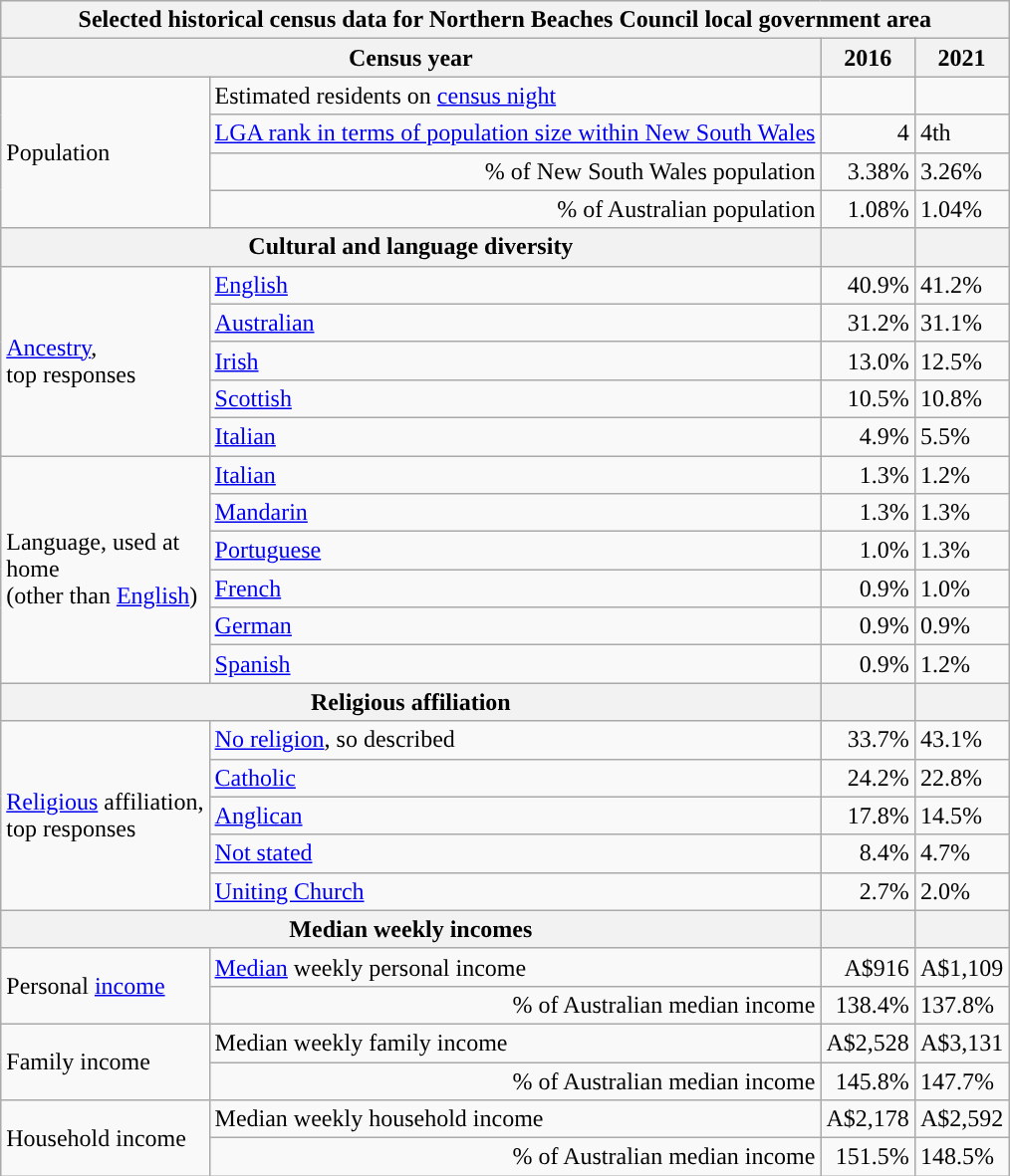<table class="wikitable">
<tr>
<th colspan="6">Selected historical census data for Northern Beaches Council local government area</th>
</tr>
<tr>
<th colspan="3">Census year</th>
<th>2016</th>
<th>2021</th>
</tr>
<tr>
<td colspan="2" rowspan="4">Population</td>
<td>Estimated residents on <a href='#'>census night</a></td>
<td align="right"></td>
<td> </td>
</tr>
<tr>
<td align="right"><a href='#'>LGA rank in terms of population size within New South Wales</a></td>
<td align="right">4</td>
<td>4th</td>
</tr>
<tr>
<td align="right">% of New South Wales population</td>
<td align="right">3.38%</td>
<td> 3.26%</td>
</tr>
<tr>
<td align="right">% of Australian population</td>
<td align="right">1.08%</td>
<td> 1.04%</td>
</tr>
<tr>
<th colspan="3">Cultural and language diversity</th>
<th></th>
<th></th>
</tr>
<tr>
<td colspan="2" rowspan="5"><a href='#'>Ancestry</a>,<br>top responses</td>
<td><a href='#'>English</a></td>
<td align="right">40.9%</td>
<td> 41.2%</td>
</tr>
<tr>
<td><a href='#'>Australian</a></td>
<td align="right">31.2%</td>
<td> 31.1%</td>
</tr>
<tr>
<td><a href='#'>Irish</a></td>
<td align="right">13.0%</td>
<td> 12.5%</td>
</tr>
<tr>
<td><a href='#'>Scottish</a></td>
<td align="right">10.5%</td>
<td> 10.8%</td>
</tr>
<tr>
<td><a href='#'>Italian</a></td>
<td align="right">4.9%</td>
<td> 5.5%</td>
</tr>
<tr>
<td colspan="2" rowspan="6">Language, used at<br>home<br>(other than <a href='#'>English</a>)</td>
<td><a href='#'>Italian</a></td>
<td align="right">1.3%</td>
<td> 1.2%</td>
</tr>
<tr>
<td><a href='#'>Mandarin</a></td>
<td align="right">1.3%</td>
<td> 1.3%</td>
</tr>
<tr>
<td><a href='#'>Portuguese</a></td>
<td align="right">1.0%</td>
<td> 1.3%</td>
</tr>
<tr>
<td><a href='#'>French</a></td>
<td align="right">0.9%</td>
<td> 1.0%</td>
</tr>
<tr>
<td><a href='#'>German</a></td>
<td align="right">0.9%</td>
<td> 0.9%</td>
</tr>
<tr>
<td><a href='#'>Spanish</a></td>
<td align="right">0.9%</td>
<td> 1.2%</td>
</tr>
<tr>
<th colspan="3">Religious affiliation</th>
<th></th>
<th></th>
</tr>
<tr>
<td colspan="2" rowspan="5"><a href='#'>Religious</a> affiliation,<br>top responses</td>
<td><a href='#'>No religion</a>, so described</td>
<td align="right">33.7%</td>
<td> 43.1%</td>
</tr>
<tr>
<td><a href='#'>Catholic</a></td>
<td align="right">24.2%</td>
<td> 22.8%</td>
</tr>
<tr>
<td><a href='#'>Anglican</a></td>
<td align="right">17.8%</td>
<td> 14.5%</td>
</tr>
<tr>
<td><a href='#'>Not stated</a></td>
<td align="right">8.4%</td>
<td> 4.7%</td>
</tr>
<tr>
<td><a href='#'>Uniting Church</a></td>
<td align="right">2.7%</td>
<td> 2.0%</td>
</tr>
<tr>
<th colspan="3">Median weekly incomes</th>
<th></th>
<th></th>
</tr>
<tr>
<td colspan="2" rowspan="2">Personal <a href='#'>income</a></td>
<td><a href='#'>Median</a> weekly personal income</td>
<td align="right">A$916</td>
<td>A$1,109</td>
</tr>
<tr>
<td align="right">% of Australian median income</td>
<td align="right">138.4%</td>
<td>137.8%</td>
</tr>
<tr>
<td colspan="2" rowspan="2">Family income</td>
<td>Median weekly family income</td>
<td align="right">A$2,528</td>
<td>A$3,131</td>
</tr>
<tr>
<td align="right">% of Australian median income</td>
<td align="right">145.8%</td>
<td>147.7%</td>
</tr>
<tr>
<td colspan="2" rowspan="2">Household income</td>
<td>Median weekly household income</td>
<td align="right">A$2,178</td>
<td>A$2,592</td>
</tr>
<tr>
<td align="right">% of Australian median income</td>
<td align="right">151.5%</td>
<td>148.5%</td>
</tr>
</table>
